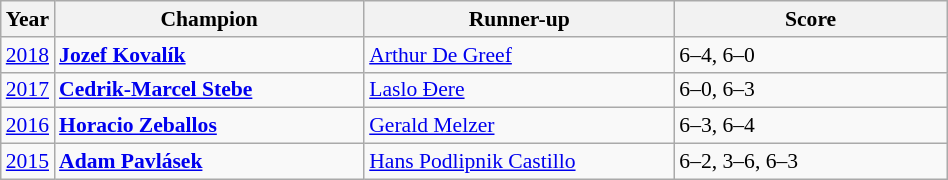<table class="wikitable" style="font-size:90%">
<tr>
<th>Year</th>
<th width="200">Champion</th>
<th width="200">Runner-up</th>
<th width="175">Score</th>
</tr>
<tr>
<td><a href='#'>2018</a></td>
<td> <strong><a href='#'>Jozef Kovalík</a></strong></td>
<td> <a href='#'>Arthur De Greef</a></td>
<td>6–4, 6–0</td>
</tr>
<tr>
<td><a href='#'>2017</a></td>
<td> <strong><a href='#'>Cedrik-Marcel Stebe</a></strong></td>
<td> <a href='#'>Laslo Đere</a></td>
<td>6–0, 6–3</td>
</tr>
<tr>
<td><a href='#'>2016</a></td>
<td> <strong><a href='#'>Horacio Zeballos</a></strong></td>
<td> <a href='#'>Gerald Melzer</a></td>
<td>6–3, 6–4</td>
</tr>
<tr>
<td><a href='#'>2015</a></td>
<td> <strong><a href='#'>Adam Pavlásek</a></strong></td>
<td> <a href='#'>Hans Podlipnik Castillo</a></td>
<td>6–2, 3–6, 6–3</td>
</tr>
</table>
